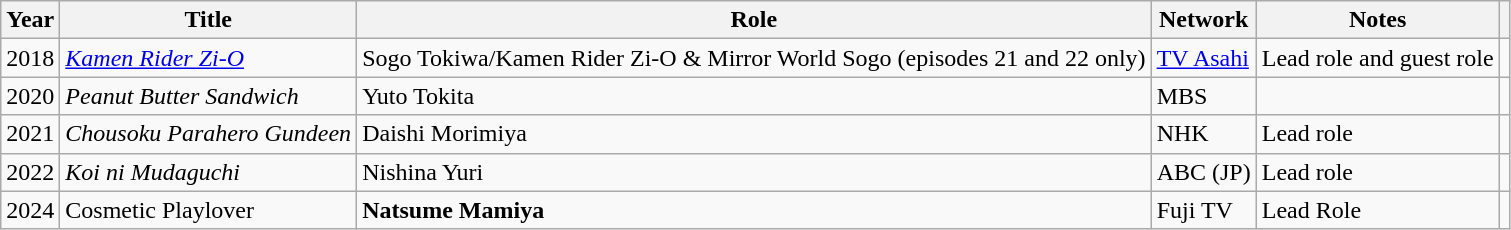<table class="wikitable">
<tr>
<th>Year</th>
<th>Title</th>
<th>Role</th>
<th>Network</th>
<th>Notes</th>
<th class="unsortable"></th>
</tr>
<tr>
<td>2018</td>
<td><em><a href='#'>Kamen Rider Zi-O</a></em></td>
<td>Sogo Tokiwa/Kamen Rider Zi-O & Mirror World Sogo (episodes 21 and 22 only)</td>
<td><a href='#'>TV Asahi</a></td>
<td>Lead role and guest role</td>
<td></td>
</tr>
<tr>
<td>2020</td>
<td><em>Peanut Butter Sandwich</em></td>
<td>Yuto Tokita</td>
<td>MBS</td>
<td></td>
<td></td>
</tr>
<tr>
<td>2021</td>
<td><em>Chousoku Parahero Gundeen</em></td>
<td>Daishi Morimiya</td>
<td>NHK</td>
<td>Lead role</td>
<td></td>
</tr>
<tr>
<td>2022</td>
<td><em>Koi ni Mudaguchi</em></td>
<td>Nishina Yuri</td>
<td>ABC (JP)</td>
<td>Lead role</td>
<td></td>
</tr>
<tr>
<td>2024</td>
<td>Cosmetic Playlover</td>
<td><strong>Natsume Mamiya</strong></td>
<td>Fuji TV</td>
<td>Lead Role</td>
<td></td>
</tr>
</table>
